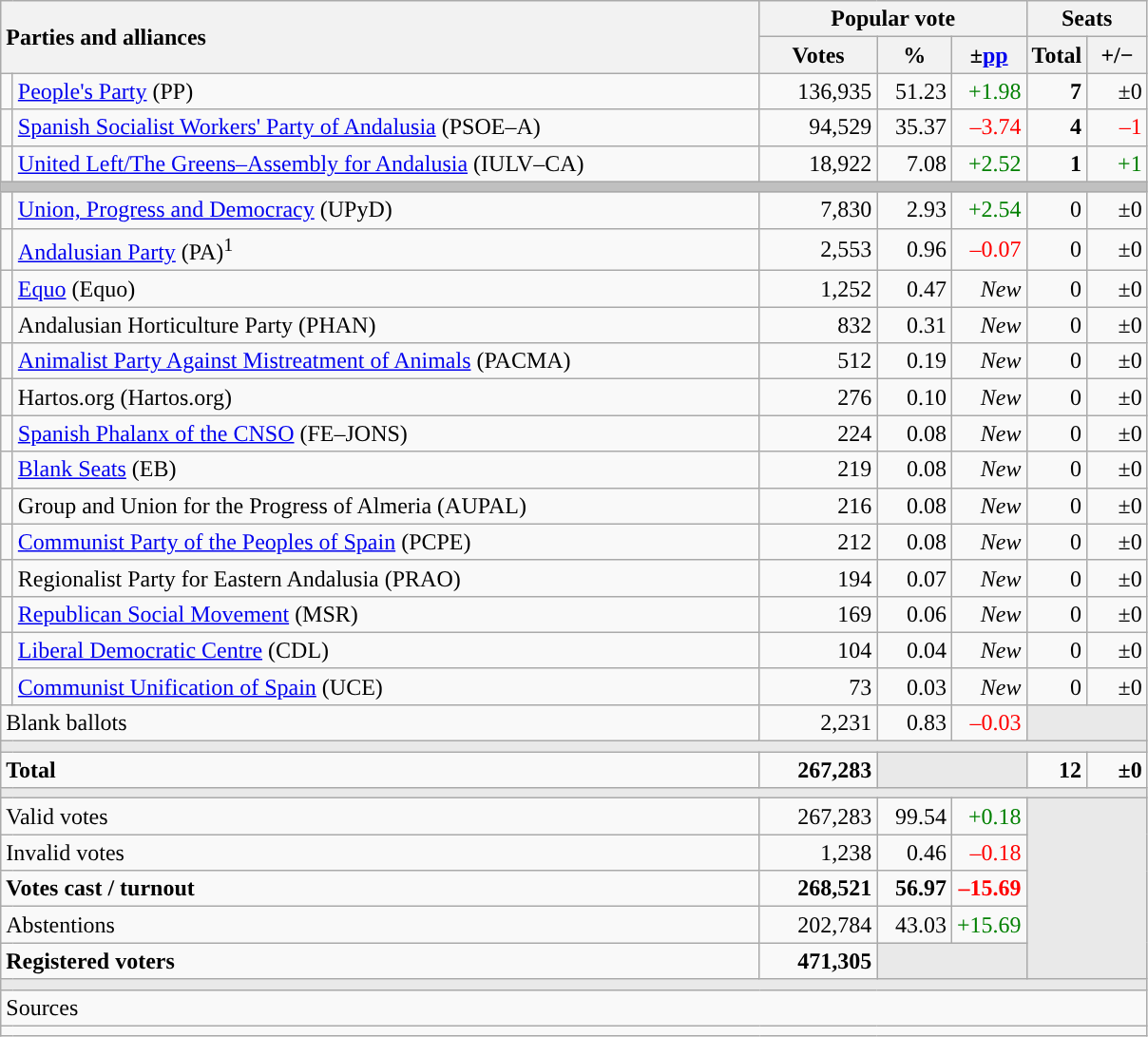<table class="wikitable" style="text-align:right;">
<tr>
<th style="text-align:left;" rowspan="2" colspan="2" width="525">Parties and alliances</th>
<th colspan="3">Popular vote</th>
<th colspan="2">Seats</th>
</tr>
<tr>
<th width="75">Votes</th>
<th width="45">%</th>
<th width="45">±<a href='#'>pp</a></th>
<th width="35">Total</th>
<th width="35">+/−</th>
</tr>
<tr>
<td width="1" style="color:inherit;background:"></td>
<td align="left"><a href='#'>People's Party</a> (PP)</td>
<td>136,935</td>
<td>51.23</td>
<td style="color:green;">+1.98</td>
<td><strong>7</strong></td>
<td>±0</td>
</tr>
<tr>
<td style="color:inherit;background:"></td>
<td align="left"><a href='#'>Spanish Socialist Workers' Party of Andalusia</a> (PSOE–A)</td>
<td>94,529</td>
<td>35.37</td>
<td style="color:red;">–3.74</td>
<td><strong>4</strong></td>
<td style="color:red;">–1</td>
</tr>
<tr>
<td style="color:inherit;background:"></td>
<td align="left"><a href='#'>United Left/The Greens–Assembly for Andalusia</a> (IULV–CA)</td>
<td>18,922</td>
<td>7.08</td>
<td style="color:green;">+2.52</td>
<td><strong>1</strong></td>
<td style="color:green;">+1</td>
</tr>
<tr>
<td colspan="7" bgcolor="#C0C0C0"></td>
</tr>
<tr>
<td style="color:inherit;background:"></td>
<td align="left"><a href='#'>Union, Progress and Democracy</a> (UPyD)</td>
<td>7,830</td>
<td>2.93</td>
<td style="color:green;">+2.54</td>
<td>0</td>
<td>±0</td>
</tr>
<tr>
<td style="color:inherit;background:"></td>
<td align="left"><a href='#'>Andalusian Party</a> (PA)<sup>1</sup></td>
<td>2,553</td>
<td>0.96</td>
<td style="color:red;">–0.07</td>
<td>0</td>
<td>±0</td>
</tr>
<tr>
<td style="color:inherit;background:"></td>
<td align="left"><a href='#'>Equo</a> (Equo)</td>
<td>1,252</td>
<td>0.47</td>
<td><em>New</em></td>
<td>0</td>
<td>±0</td>
</tr>
<tr>
<td style="color:inherit;background:"></td>
<td align="left">Andalusian Horticulture Party (PHAN)</td>
<td>832</td>
<td>0.31</td>
<td><em>New</em></td>
<td>0</td>
<td>±0</td>
</tr>
<tr>
<td style="color:inherit;background:"></td>
<td align="left"><a href='#'>Animalist Party Against Mistreatment of Animals</a> (PACMA)</td>
<td>512</td>
<td>0.19</td>
<td><em>New</em></td>
<td>0</td>
<td>±0</td>
</tr>
<tr>
<td style="color:inherit;background:"></td>
<td align="left">Hartos.org (Hartos.org)</td>
<td>276</td>
<td>0.10</td>
<td><em>New</em></td>
<td>0</td>
<td>±0</td>
</tr>
<tr>
<td style="color:inherit;background:"></td>
<td align="left"><a href='#'>Spanish Phalanx of the CNSO</a> (FE–JONS)</td>
<td>224</td>
<td>0.08</td>
<td><em>New</em></td>
<td>0</td>
<td>±0</td>
</tr>
<tr>
<td style="color:inherit;background:"></td>
<td align="left"><a href='#'>Blank Seats</a> (EB)</td>
<td>219</td>
<td>0.08</td>
<td><em>New</em></td>
<td>0</td>
<td>±0</td>
</tr>
<tr>
<td style="color:inherit;background:"></td>
<td align="left">Group and Union for the Progress of Almeria (AUPAL)</td>
<td>216</td>
<td>0.08</td>
<td><em>New</em></td>
<td>0</td>
<td>±0</td>
</tr>
<tr>
<td style="color:inherit;background:"></td>
<td align="left"><a href='#'>Communist Party of the Peoples of Spain</a> (PCPE)</td>
<td>212</td>
<td>0.08</td>
<td><em>New</em></td>
<td>0</td>
<td>±0</td>
</tr>
<tr>
<td style="color:inherit;background:"></td>
<td align="left">Regionalist Party for Eastern Andalusia (PRAO)</td>
<td>194</td>
<td>0.07</td>
<td><em>New</em></td>
<td>0</td>
<td>±0</td>
</tr>
<tr>
<td style="color:inherit;background:"></td>
<td align="left"><a href='#'>Republican Social Movement</a> (MSR)</td>
<td>169</td>
<td>0.06</td>
<td><em>New</em></td>
<td>0</td>
<td>±0</td>
</tr>
<tr>
<td style="color:inherit;background:"></td>
<td align="left"><a href='#'>Liberal Democratic Centre</a> (CDL)</td>
<td>104</td>
<td>0.04</td>
<td><em>New</em></td>
<td>0</td>
<td>±0</td>
</tr>
<tr>
<td style="color:inherit;background:"></td>
<td align="left"><a href='#'>Communist Unification of Spain</a> (UCE)</td>
<td>73</td>
<td>0.03</td>
<td><em>New</em></td>
<td>0</td>
<td>±0</td>
</tr>
<tr>
<td align="left" colspan="2">Blank ballots</td>
<td>2,231</td>
<td>0.83</td>
<td style="color:red;">–0.03</td>
<td bgcolor="#E9E9E9" colspan="2"></td>
</tr>
<tr>
<td colspan="7" bgcolor="#E9E9E9"></td>
</tr>
<tr style="font-weight:bold;">
<td align="left" colspan="2">Total</td>
<td>267,283</td>
<td bgcolor="#E9E9E9" colspan="2"></td>
<td>12</td>
<td>±0</td>
</tr>
<tr>
<td colspan="7" bgcolor="#E9E9E9"></td>
</tr>
<tr>
<td align="left" colspan="2">Valid votes</td>
<td>267,283</td>
<td>99.54</td>
<td style="color:green;">+0.18</td>
<td bgcolor="#E9E9E9" colspan="2" rowspan="5"></td>
</tr>
<tr>
<td align="left" colspan="2">Invalid votes</td>
<td>1,238</td>
<td>0.46</td>
<td style="color:red;">–0.18</td>
</tr>
<tr style="font-weight:bold;">
<td align="left" colspan="2">Votes cast / turnout</td>
<td>268,521</td>
<td>56.97</td>
<td style="color:red;">–15.69</td>
</tr>
<tr>
<td align="left" colspan="2">Abstentions</td>
<td>202,784</td>
<td>43.03</td>
<td style="color:green;">+15.69</td>
</tr>
<tr style="font-weight:bold;">
<td align="left" colspan="2">Registered voters</td>
<td>471,305</td>
<td bgcolor="#E9E9E9" colspan="2"></td>
</tr>
<tr>
<td colspan="7" bgcolor="#E9E9E9"></td>
</tr>
<tr>
<td align="left" colspan="7">Sources</td>
</tr>
<tr>
<td colspan="7" style="text-align:left; max-width:790px;"></td>
</tr>
</table>
